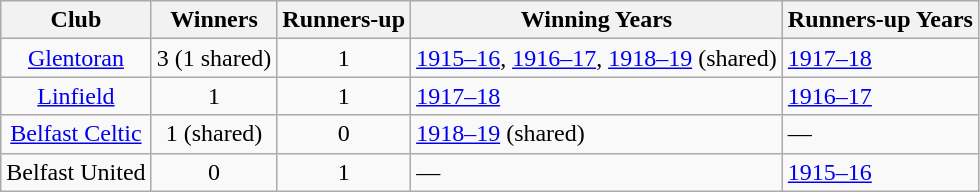<table class="wikitable" style="text-align:center">
<tr>
<th>Club</th>
<th>Winners</th>
<th>Runners-up</th>
<th>Winning Years</th>
<th>Runners-up Years</th>
</tr>
<tr>
<td><a href='#'>Glentoran</a></td>
<td>3 (1 shared)</td>
<td>1</td>
<td align=left><a href='#'>1915–16</a>, <a href='#'>1916–17</a>, <a href='#'>1918–19</a> (shared)</td>
<td align=left><a href='#'>1917–18</a></td>
</tr>
<tr>
<td><a href='#'>Linfield</a></td>
<td>1</td>
<td>1</td>
<td align=left><a href='#'>1917–18</a></td>
<td align=left><a href='#'>1916–17</a></td>
</tr>
<tr>
<td><a href='#'>Belfast Celtic</a></td>
<td>1 (shared)</td>
<td>0</td>
<td align=left><a href='#'>1918–19</a> (shared)</td>
<td align=left>—</td>
</tr>
<tr>
<td>Belfast United</td>
<td>0</td>
<td>1</td>
<td align=left>—</td>
<td align=left><a href='#'>1915–16</a></td>
</tr>
</table>
